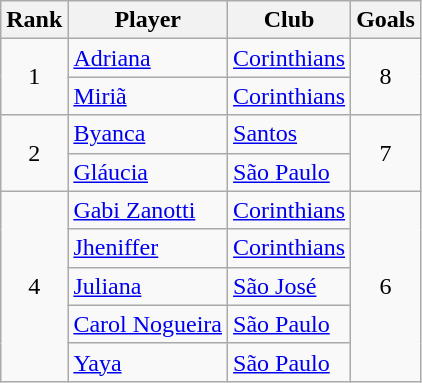<table class="wikitable sortable" style="text-align:center">
<tr>
<th>Rank</th>
<th>Player</th>
<th>Club</th>
<th>Goals</th>
</tr>
<tr>
<td rowspan=2>1</td>
<td align=left> <a href='#'>Adriana</a></td>
<td align=left><a href='#'>Corinthians</a></td>
<td rowspan=2>8</td>
</tr>
<tr>
<td align=left> <a href='#'>Miriã</a></td>
<td align=left><a href='#'>Corinthians</a></td>
</tr>
<tr>
<td rowspan=2>2</td>
<td align=left> <a href='#'>Byanca</a></td>
<td align=left><a href='#'>Santos</a></td>
<td rowspan=2>7</td>
</tr>
<tr>
<td align=left> <a href='#'>Gláucia</a></td>
<td align=left><a href='#'>São Paulo</a></td>
</tr>
<tr>
<td rowspan=5>4</td>
<td align=left> <a href='#'>Gabi Zanotti</a></td>
<td align=left><a href='#'>Corinthians</a></td>
<td rowspan=5>6</td>
</tr>
<tr>
<td align=left> <a href='#'>Jheniffer</a></td>
<td align=left><a href='#'>Corinthians</a></td>
</tr>
<tr>
<td align=left> <a href='#'>Juliana</a></td>
<td align=left><a href='#'>São José</a></td>
</tr>
<tr>
<td align=left> <a href='#'>Carol Nogueira</a></td>
<td align=left><a href='#'>São Paulo</a></td>
</tr>
<tr>
<td align=left> <a href='#'>Yaya</a></td>
<td align=left><a href='#'>São Paulo</a></td>
</tr>
</table>
